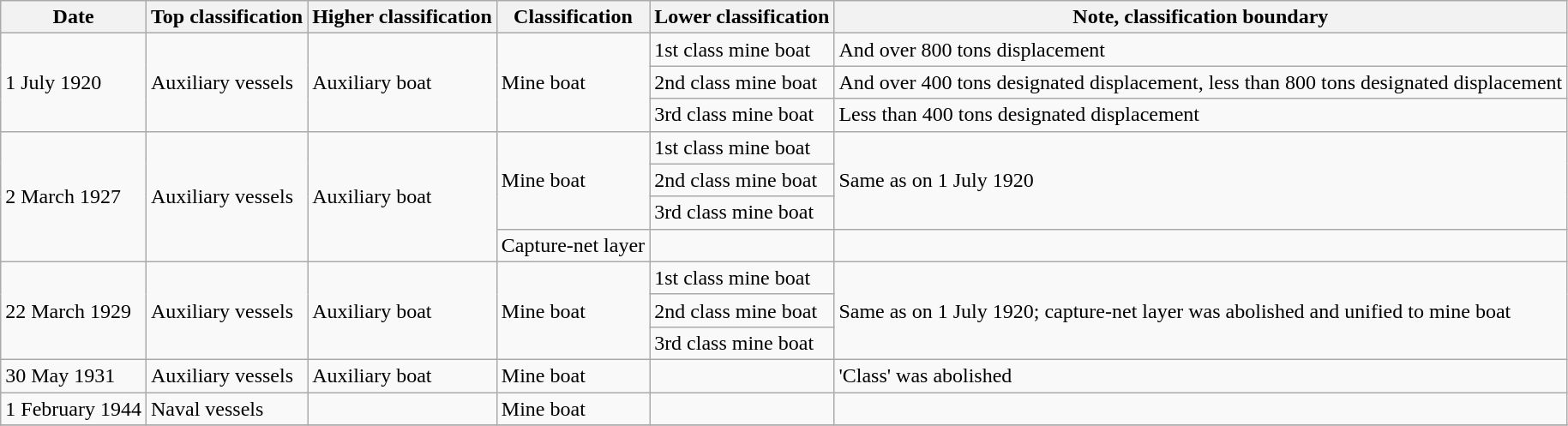<table class="wikitable">
<tr>
<th>Date</th>
<th>Top classification</th>
<th>Higher classification</th>
<th>Classification</th>
<th>Lower classification</th>
<th>Note, classification boundary</th>
</tr>
<tr>
<td rowspan="3">1 July 1920</td>
<td rowspan="3">Auxiliary vessels</td>
<td rowspan="3">Auxiliary boat</td>
<td rowspan="3">Mine boat</td>
<td>1st class mine boat</td>
<td>And over 800 tons displacement</td>
</tr>
<tr>
<td>2nd class mine boat</td>
<td>And over 400 tons designated displacement, less than 800 tons designated displacement</td>
</tr>
<tr>
<td>3rd class mine boat</td>
<td>Less than 400 tons designated displacement</td>
</tr>
<tr>
<td rowspan="4">2 March 1927</td>
<td rowspan="4">Auxiliary vessels</td>
<td rowspan="4">Auxiliary boat</td>
<td rowspan="3">Mine boat</td>
<td>1st class mine boat</td>
<td rowspan="3">Same as on 1 July 1920</td>
</tr>
<tr>
<td>2nd class mine boat</td>
</tr>
<tr>
<td>3rd class mine boat</td>
</tr>
<tr>
<td>Capture-net layer</td>
<td></td>
<td></td>
</tr>
<tr>
<td rowspan="3">22 March 1929</td>
<td rowspan="3">Auxiliary vessels</td>
<td rowspan="3">Auxiliary boat</td>
<td rowspan="3">Mine boat</td>
<td>1st class mine boat</td>
<td rowspan="3">Same as on 1 July 1920; capture-net layer was abolished and unified to mine boat</td>
</tr>
<tr>
<td>2nd class mine boat</td>
</tr>
<tr>
<td>3rd class mine boat</td>
</tr>
<tr>
<td>30 May 1931</td>
<td>Auxiliary vessels</td>
<td>Auxiliary boat</td>
<td>Mine boat</td>
<td></td>
<td>'Class' was abolished</td>
</tr>
<tr>
<td>1 February 1944</td>
<td>Naval vessels</td>
<td></td>
<td>Mine boat</td>
<td></td>
<td></td>
</tr>
<tr>
</tr>
</table>
